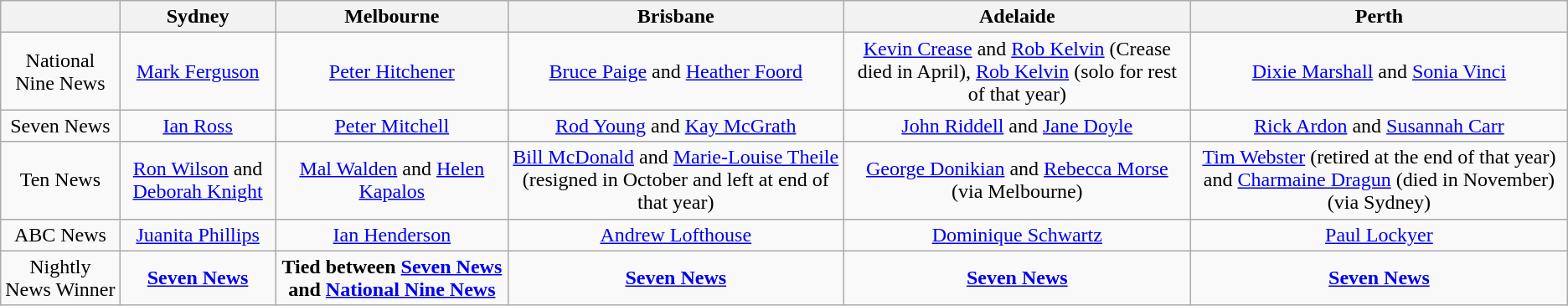<table class="wikitable">
<tr>
<th></th>
<th>Sydney</th>
<th>Melbourne</th>
<th>Brisbane</th>
<th>Adelaide</th>
<th>Perth</th>
</tr>
<tr style="text-align:center">
<td>National Nine News</td>
<td><a href='#'>Mark Ferguson</a></td>
<td><a href='#'>Peter Hitchener</a></td>
<td><a href='#'>Bruce Paige</a> and <a href='#'>Heather Foord</a></td>
<td><a href='#'>Kevin Crease</a> and <a href='#'>Rob Kelvin</a> (Crease died in April), <a href='#'>Rob Kelvin</a> (solo for rest of that year)</td>
<td><a href='#'>Dixie Marshall</a> and <a href='#'>Sonia Vinci</a></td>
</tr>
<tr style="text-align:center">
<td>Seven News</td>
<td><a href='#'>Ian Ross</a></td>
<td><a href='#'>Peter Mitchell</a></td>
<td><a href='#'>Rod Young</a> and <a href='#'>Kay McGrath</a></td>
<td><a href='#'>John Riddell</a> and <a href='#'>Jane Doyle</a></td>
<td><a href='#'>Rick Ardon</a> and <a href='#'>Susannah Carr</a></td>
</tr>
<tr style="text-align:center">
<td>Ten News</td>
<td><a href='#'>Ron Wilson</a> and <a href='#'>Deborah Knight</a></td>
<td><a href='#'>Mal Walden</a> and <a href='#'>Helen Kapalos</a></td>
<td><a href='#'>Bill McDonald</a> and <a href='#'>Marie-Louise Theile</a> (resigned in October and left at end of that year)</td>
<td><a href='#'>George Donikian</a> and <a href='#'>Rebecca Morse</a> (via Melbourne)</td>
<td><a href='#'>Tim Webster</a> (retired at the end of that year) and <a href='#'>Charmaine Dragun</a> (died in November) (via Sydney)</td>
</tr>
<tr style="text-align:center">
<td>ABC News</td>
<td><a href='#'>Juanita Phillips</a></td>
<td><a href='#'>Ian Henderson</a></td>
<td><a href='#'>Andrew Lofthouse</a></td>
<td><a href='#'>Dominique Schwartz</a></td>
<td><a href='#'>Paul Lockyer</a></td>
</tr>
<tr style="text-align:center">
<td>Nightly News Winner</td>
<td><strong><a href='#'>Seven News</a></strong></td>
<td><strong>Tied between <a href='#'>Seven News</a> and <a href='#'>National Nine News</a></strong></td>
<td><strong><a href='#'>Seven News</a></strong></td>
<td><strong><a href='#'>Seven News</a></strong></td>
<td><strong><a href='#'>Seven News</a></strong></td>
</tr>
</table>
